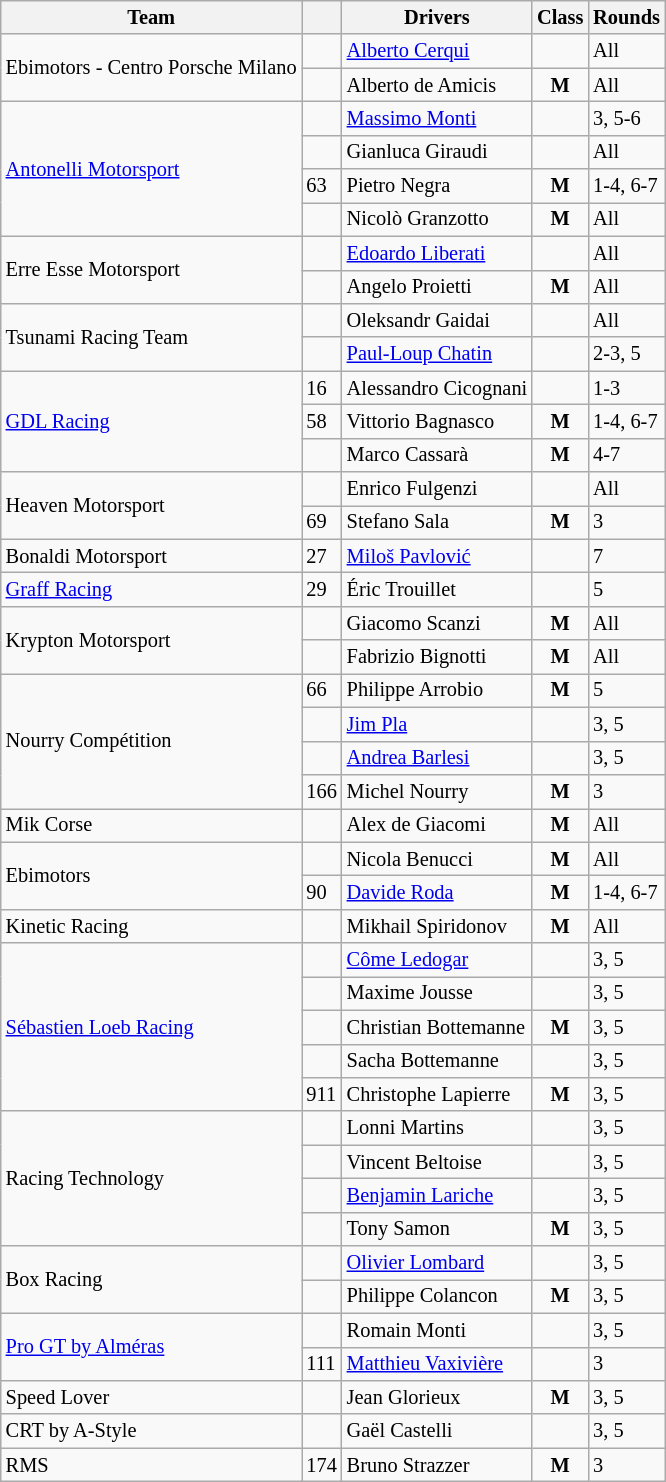<table class="wikitable" style="font-size: 85%;">
<tr>
<th>Team</th>
<th></th>
<th>Drivers</th>
<th>Class</th>
<th>Rounds</th>
</tr>
<tr>
<td rowspan=2> Ebimotors - Centro Porsche Milano</td>
<td></td>
<td> <a href='#'>Alberto Cerqui</a></td>
<td></td>
<td>All</td>
</tr>
<tr>
<td></td>
<td> Alberto de Amicis</td>
<td align=center><strong><span>M</span></strong></td>
<td>All</td>
</tr>
<tr>
<td rowspan=4> <a href='#'>Antonelli Motorsport</a></td>
<td></td>
<td> <a href='#'>Massimo Monti</a></td>
<td></td>
<td>3, 5-6</td>
</tr>
<tr>
<td></td>
<td> Gianluca Giraudi</td>
<td></td>
<td>All</td>
</tr>
<tr>
<td>63</td>
<td> Pietro Negra</td>
<td align=center><strong><span>M</span></strong></td>
<td>1-4, 6-7</td>
</tr>
<tr>
<td></td>
<td> Nicolò Granzotto</td>
<td align=center><strong><span>M</span></strong></td>
<td>All</td>
</tr>
<tr>
<td rowspan=2> Erre Esse Motorsport</td>
<td></td>
<td> <a href='#'>Edoardo Liberati</a></td>
<td></td>
<td>All</td>
</tr>
<tr>
<td></td>
<td> Angelo Proietti</td>
<td align=center><strong><span>M</span></strong></td>
<td>All</td>
</tr>
<tr>
<td rowspan=2> Tsunami Racing Team</td>
<td></td>
<td> Oleksandr Gaidai</td>
<td></td>
<td>All</td>
</tr>
<tr>
<td></td>
<td> <a href='#'>Paul-Loup Chatin</a></td>
<td></td>
<td>2-3, 5</td>
</tr>
<tr>
<td rowspan=3> <a href='#'>GDL Racing</a></td>
<td>16</td>
<td> Alessandro Cicognani</td>
<td></td>
<td>1-3</td>
</tr>
<tr>
<td>58</td>
<td> Vittorio Bagnasco</td>
<td align=center><strong><span>M</span></strong></td>
<td>1-4, 6-7</td>
</tr>
<tr>
<td></td>
<td> Marco Cassarà</td>
<td align=center><strong><span>M</span></strong></td>
<td>4-7</td>
</tr>
<tr>
<td rowspan=2> Heaven Motorsport</td>
<td></td>
<td> Enrico Fulgenzi</td>
<td></td>
<td>All</td>
</tr>
<tr>
<td>69</td>
<td> Stefano Sala</td>
<td align=center><strong><span>M</span></strong></td>
<td>3</td>
</tr>
<tr>
<td> Bonaldi Motorsport</td>
<td>27</td>
<td> <a href='#'>Miloš Pavlović</a></td>
<td></td>
<td>7</td>
</tr>
<tr>
<td> <a href='#'>Graff Racing</a></td>
<td>29</td>
<td> Éric Trouillet</td>
<td></td>
<td>5</td>
</tr>
<tr>
<td rowspan=2> Krypton Motorsport</td>
<td></td>
<td> Giacomo Scanzi</td>
<td align=center><strong><span>M</span></strong></td>
<td>All</td>
</tr>
<tr>
<td></td>
<td> Fabrizio Bignotti</td>
<td align=center><strong><span>M</span></strong></td>
<td>All</td>
</tr>
<tr>
<td rowspan=4> Nourry Compétition</td>
<td>66</td>
<td> Philippe Arrobio</td>
<td align=center><strong><span>M</span></strong></td>
<td>5</td>
</tr>
<tr>
<td></td>
<td> <a href='#'>Jim Pla</a></td>
<td></td>
<td>3, 5</td>
</tr>
<tr>
<td></td>
<td> <a href='#'>Andrea Barlesi</a></td>
<td></td>
<td>3, 5</td>
</tr>
<tr>
<td>166</td>
<td> Michel Nourry</td>
<td align=center><strong><span>M</span></strong></td>
<td>3</td>
</tr>
<tr>
<td> Mik Corse</td>
<td></td>
<td> Alex de Giacomi</td>
<td align=center><strong><span>M</span></strong></td>
<td>All</td>
</tr>
<tr>
<td rowspan=2> Ebimotors</td>
<td></td>
<td> Nicola Benucci</td>
<td align=center><strong><span>M</span></strong></td>
<td>All</td>
</tr>
<tr>
<td>90</td>
<td> <a href='#'>Davide Roda</a></td>
<td align=center><strong><span>M</span></strong></td>
<td>1-4, 6-7</td>
</tr>
<tr>
<td> Kinetic Racing</td>
<td></td>
<td> Mikhail Spiridonov</td>
<td align=center><strong><span>M</span></strong></td>
<td>All</td>
</tr>
<tr>
<td rowspan=5> <a href='#'>Sébastien Loeb Racing</a></td>
<td></td>
<td> <a href='#'>Côme Ledogar</a></td>
<td></td>
<td>3, 5</td>
</tr>
<tr>
<td></td>
<td> Maxime Jousse</td>
<td></td>
<td>3, 5</td>
</tr>
<tr>
<td></td>
<td> Christian Bottemanne</td>
<td align=center><strong><span>M</span></strong></td>
<td>3, 5</td>
</tr>
<tr>
<td></td>
<td> Sacha Bottemanne</td>
<td></td>
<td>3, 5</td>
</tr>
<tr>
<td>911</td>
<td> Christophe Lapierre</td>
<td align=center><strong><span>M</span></strong></td>
<td>3, 5</td>
</tr>
<tr>
<td rowspan=4> Racing Technology</td>
<td></td>
<td> Lonni Martins</td>
<td></td>
<td>3, 5</td>
</tr>
<tr>
<td></td>
<td> Vincent Beltoise</td>
<td></td>
<td>3, 5</td>
</tr>
<tr>
<td></td>
<td> <a href='#'>Benjamin Lariche</a></td>
<td></td>
<td>3, 5</td>
</tr>
<tr>
<td></td>
<td> Tony Samon</td>
<td align=center><strong><span>M</span></strong></td>
<td>3, 5</td>
</tr>
<tr>
<td rowspan=2> Box Racing</td>
<td></td>
<td> <a href='#'>Olivier Lombard</a></td>
<td></td>
<td>3, 5</td>
</tr>
<tr>
<td></td>
<td> Philippe Colancon</td>
<td align=center><strong><span>M</span></strong></td>
<td>3, 5</td>
</tr>
<tr>
<td rowspan=2> <a href='#'>Pro GT by Alméras</a></td>
<td></td>
<td> Romain Monti</td>
<td></td>
<td>3, 5</td>
</tr>
<tr>
<td>111</td>
<td> <a href='#'>Matthieu Vaxivière</a></td>
<td></td>
<td>3</td>
</tr>
<tr>
<td> Speed Lover</td>
<td></td>
<td> Jean Glorieux</td>
<td align=center><strong><span>M</span></strong></td>
<td>3, 5</td>
</tr>
<tr>
<td> CRT by A-Style</td>
<td></td>
<td> Gaël Castelli</td>
<td></td>
<td>3, 5</td>
</tr>
<tr>
<td> RMS</td>
<td>174</td>
<td> Bruno Strazzer</td>
<td align=center><strong><span>M</span></strong></td>
<td>3</td>
</tr>
</table>
